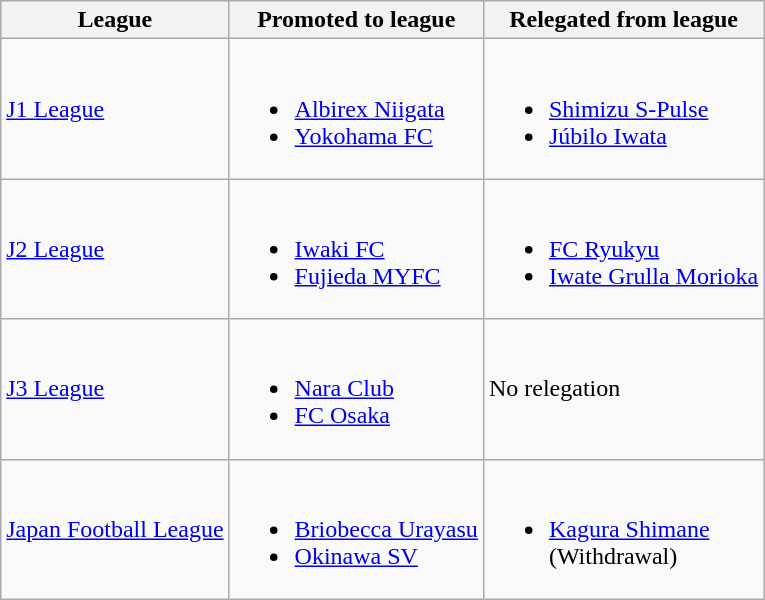<table class="wikitable">
<tr>
<th>League</th>
<th>Promoted to league</th>
<th>Relegated from league</th>
</tr>
<tr>
<td><a href='#'>J1 League</a></td>
<td><br><ul><li><a href='#'>Albirex Niigata</a> </li><li><a href='#'>Yokohama FC</a> </li></ul></td>
<td><br><ul><li><a href='#'>Shimizu S-Pulse</a> </li><li><a href='#'>Júbilo Iwata</a> </li></ul></td>
</tr>
<tr>
<td><a href='#'>J2 League</a></td>
<td><br><ul><li><a href='#'>Iwaki FC</a> </li><li><a href='#'>Fujieda MYFC</a> </li></ul></td>
<td><br><ul><li><a href='#'>FC Ryukyu</a> </li><li><a href='#'>Iwate Grulla Morioka</a> </li></ul></td>
</tr>
<tr>
<td><a href='#'>J3 League</a></td>
<td><br><ul><li><a href='#'>Nara Club</a> </li><li><a href='#'>FC Osaka</a> </li></ul></td>
<td>No relegation</td>
</tr>
<tr>
<td><a href='#'>Japan Football League</a></td>
<td><br><ul><li><a href='#'>Briobecca Urayasu</a> </li><li><a href='#'>Okinawa SV</a> </li></ul></td>
<td><br><ul><li><a href='#'>Kagura Shimane</a> <br>(Withdrawal)</li></ul></td>
</tr>
</table>
